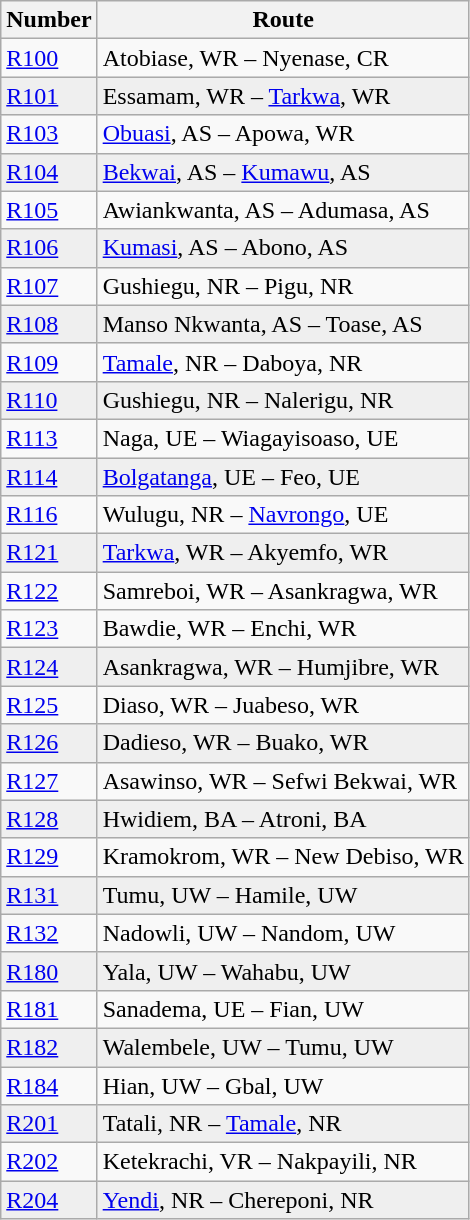<table class="wikitable">
<tr>
<th>Number</th>
<th>Route</th>
</tr>
<tr>
<td><a href='#'>R100</a></td>
<td>Atobiase, WR – Nyenase, CR</td>
</tr>
<tr style="background:#EFEFEF">
<td><a href='#'>R101</a></td>
<td>Essamam, WR – <a href='#'>Tarkwa</a>, WR</td>
</tr>
<tr>
<td><a href='#'>R103</a></td>
<td><a href='#'>Obuasi</a>, AS – Apowa, WR</td>
</tr>
<tr style="background:#EFEFEF">
<td><a href='#'>R104</a></td>
<td><a href='#'>Bekwai</a>, AS – <a href='#'>Kumawu</a>, AS</td>
</tr>
<tr>
<td><a href='#'>R105</a></td>
<td>Awiankwanta, AS – Adumasa, AS</td>
</tr>
<tr style="background:#EFEFEF">
<td><a href='#'>R106</a></td>
<td><a href='#'>Kumasi</a>, AS – Abono, AS</td>
</tr>
<tr>
<td><a href='#'>R107</a></td>
<td>Gushiegu, NR – Pigu, NR</td>
</tr>
<tr style="background:#EFEFEF">
<td><a href='#'>R108</a></td>
<td>Manso Nkwanta, AS – Toase, AS</td>
</tr>
<tr>
<td><a href='#'>R109</a></td>
<td><a href='#'>Tamale</a>, NR – Daboya, NR</td>
</tr>
<tr style="background:#EFEFEF">
<td><a href='#'>R110</a></td>
<td>Gushiegu, NR – Nalerigu, NR</td>
</tr>
<tr>
<td><a href='#'>R113</a></td>
<td>Naga, UE – Wiagayisoaso, UE</td>
</tr>
<tr style="background:#EFEFEF">
<td><a href='#'>R114</a></td>
<td><a href='#'>Bolgatanga</a>, UE – Feo, UE</td>
</tr>
<tr>
<td><a href='#'>R116</a></td>
<td>Wulugu, NR – <a href='#'>Navrongo</a>, UE</td>
</tr>
<tr style="background:#EFEFEF">
<td><a href='#'>R121</a></td>
<td><a href='#'>Tarkwa</a>, WR – Akyemfo, WR</td>
</tr>
<tr>
<td><a href='#'>R122</a></td>
<td>Samreboi, WR – Asankragwa, WR</td>
</tr>
<tr>
<td><a href='#'>R123</a></td>
<td>Bawdie, WR – Enchi, WR</td>
</tr>
<tr style="background:#EFEFEF">
<td><a href='#'>R124</a></td>
<td>Asankragwa, WR – Humjibre, WR</td>
</tr>
<tr>
<td><a href='#'>R125</a></td>
<td>Diaso, WR – Juabeso, WR</td>
</tr>
<tr style="background:#EFEFEF">
<td><a href='#'>R126</a></td>
<td>Dadieso, WR – Buako, WR</td>
</tr>
<tr>
<td><a href='#'>R127</a></td>
<td>Asawinso, WR – Sefwi Bekwai, WR</td>
</tr>
<tr style="background:#EFEFEF">
<td><a href='#'>R128</a></td>
<td>Hwidiem, BA – Atroni, BA</td>
</tr>
<tr>
<td><a href='#'>R129</a></td>
<td>Kramokrom, WR – New Debiso, WR</td>
</tr>
<tr style="background:#EFEFEF">
<td><a href='#'>R131</a></td>
<td>Tumu, UW – Hamile, UW</td>
</tr>
<tr>
<td><a href='#'>R132</a></td>
<td>Nadowli, UW – Nandom, UW</td>
</tr>
<tr style="background:#EFEFEF">
<td><a href='#'>R180</a></td>
<td>Yala, UW – Wahabu, UW</td>
</tr>
<tr>
<td><a href='#'>R181</a></td>
<td>Sanadema, UE – Fian, UW</td>
</tr>
<tr style="background:#EFEFEF">
<td><a href='#'>R182</a></td>
<td>Walembele, UW – Tumu, UW</td>
</tr>
<tr>
<td><a href='#'>R184</a></td>
<td>Hian, UW – Gbal, UW</td>
</tr>
<tr style="background:#EFEFEF">
<td><a href='#'>R201</a></td>
<td>Tatali, NR – <a href='#'>Tamale</a>, NR</td>
</tr>
<tr>
<td><a href='#'>R202</a></td>
<td>Ketekrachi, VR – Nakpayili, NR</td>
</tr>
<tr style="background:#EFEFEF">
<td><a href='#'>R204</a></td>
<td><a href='#'>Yendi</a>, NR – Chereponi, NR</td>
</tr>
</table>
